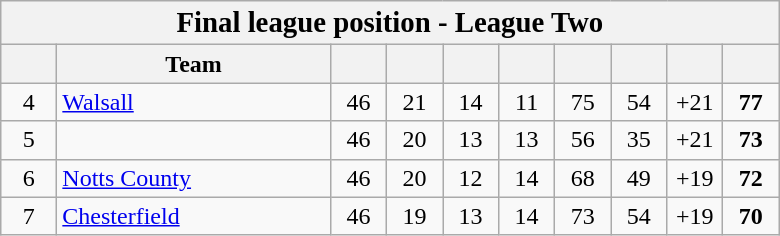<table class="wikitable" style="text-align:center">
<tr>
<th colspan="10"><big>Final league position - League Two</big></th>
</tr>
<tr>
<th width="30"></th>
<th width="175">Team</th>
<th width="30"></th>
<th width="30"></th>
<th width="30"></th>
<th width="30"></th>
<th width="30"></th>
<th width="30"></th>
<th width="30"></th>
<th width="30"></th>
</tr>
<tr>
<td>4</td>
<td align="left"><a href='#'>Walsall</a></td>
<td>46</td>
<td>21</td>
<td>14</td>
<td>11</td>
<td>75</td>
<td>54</td>
<td>+21</td>
<td><strong>77</strong></td>
</tr>
<tr>
<td>5</td>
<td align="left"></td>
<td>46</td>
<td>20</td>
<td>13</td>
<td>13</td>
<td>56</td>
<td>35</td>
<td>+21</td>
<td><strong>73</strong></td>
</tr>
<tr>
<td>6</td>
<td align="left"><a href='#'>Notts County</a></td>
<td>46</td>
<td>20</td>
<td>12</td>
<td>14</td>
<td>68</td>
<td>49</td>
<td>+19</td>
<td><strong>72</strong></td>
</tr>
<tr>
<td>7</td>
<td align="left"><a href='#'>Chesterfield</a></td>
<td>46</td>
<td>19</td>
<td>13</td>
<td>14</td>
<td>73</td>
<td>54</td>
<td>+19</td>
<td><strong>70</strong></td>
</tr>
</table>
